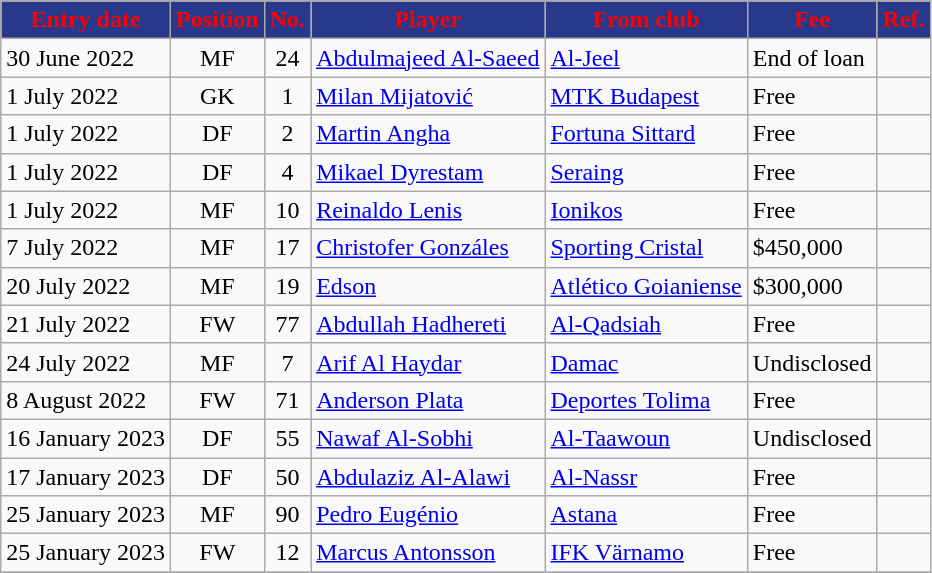<table class="wikitable sortable">
<tr>
<th style="background:#28388A; color:red;">Entry date</th>
<th style="background:#28388A; color:red;">Position</th>
<th style="background:#28388A; color:red;">No.</th>
<th style="background:#28388A; color:red;">Player</th>
<th style="background:#28388A; color:red;">From club</th>
<th style="background:#28388A; color:red;">Fee</th>
<th style="background:#28388A; color:red;">Ref.</th>
</tr>
<tr>
<td>30 June 2022</td>
<td style="text-align:center;">MF</td>
<td style="text-align:center;">24</td>
<td style="text-align:left;"> <a href='#'>Abdulmajeed Al-Saeed</a></td>
<td style="text-align:left;"> <a href='#'>Al-Jeel</a></td>
<td>End of loan</td>
<td></td>
</tr>
<tr>
<td>1 July 2022</td>
<td style="text-align:center;">GK</td>
<td style="text-align:center;">1</td>
<td style="text-align:left;"> <a href='#'>Milan Mijatović</a></td>
<td style="text-align:left;"> <a href='#'>MTK Budapest</a></td>
<td>Free</td>
<td></td>
</tr>
<tr>
<td>1 July 2022</td>
<td style="text-align:center;">DF</td>
<td style="text-align:center;">2</td>
<td style="text-align:left;"> <a href='#'>Martin Angha</a></td>
<td style="text-align:left;"> <a href='#'>Fortuna Sittard</a></td>
<td>Free</td>
<td></td>
</tr>
<tr>
<td>1 July 2022</td>
<td style="text-align:center;">DF</td>
<td style="text-align:center;">4</td>
<td style="text-align:left;"> <a href='#'>Mikael Dyrestam</a></td>
<td style="text-align:left;"> <a href='#'>Seraing</a></td>
<td>Free</td>
<td></td>
</tr>
<tr>
<td>1 July 2022</td>
<td style="text-align:center;">MF</td>
<td style="text-align:center;">10</td>
<td style="text-align:left;"> <a href='#'>Reinaldo Lenis</a></td>
<td style="text-align:left;"> <a href='#'>Ionikos</a></td>
<td>Free</td>
<td></td>
</tr>
<tr>
<td>7 July 2022</td>
<td style="text-align:center;">MF</td>
<td style="text-align:center;">17</td>
<td style="text-align:left;"> <a href='#'>Christofer Gonzáles</a></td>
<td style="text-align:left;"> <a href='#'>Sporting Cristal</a></td>
<td>$450,000</td>
<td></td>
</tr>
<tr>
<td>20 July 2022</td>
<td style="text-align:center;">MF</td>
<td style="text-align:center;">19</td>
<td style="text-align:left;"> <a href='#'>Edson</a></td>
<td style="text-align:left;"> <a href='#'>Atlético Goianiense</a></td>
<td>$300,000</td>
<td></td>
</tr>
<tr>
<td>21 July 2022</td>
<td style="text-align:center;">FW</td>
<td style="text-align:center;">77</td>
<td style="text-align:left;"> <a href='#'>Abdullah Hadhereti</a></td>
<td style="text-align:left;"> <a href='#'>Al-Qadsiah</a></td>
<td>Free</td>
<td></td>
</tr>
<tr>
<td>24 July 2022</td>
<td style="text-align:center;">MF</td>
<td style="text-align:center;">7</td>
<td style="text-align:left;"> <a href='#'>Arif Al Haydar</a></td>
<td style="text-align:left;"> <a href='#'>Damac</a></td>
<td>Undisclosed</td>
<td></td>
</tr>
<tr>
<td>8 August 2022</td>
<td style="text-align:center;">FW</td>
<td style="text-align:center;">71</td>
<td style="text-align:left;"> <a href='#'>Anderson Plata</a></td>
<td style="text-align:left;"> <a href='#'>Deportes Tolima</a></td>
<td>Free</td>
<td></td>
</tr>
<tr>
<td>16 January 2023</td>
<td style="text-align:center;">DF</td>
<td style="text-align:center;">55</td>
<td style="text-align:left;"> <a href='#'>Nawaf Al-Sobhi</a></td>
<td style="text-align:left;"> <a href='#'>Al-Taawoun</a></td>
<td>Undisclosed</td>
<td></td>
</tr>
<tr>
<td>17 January 2023</td>
<td style="text-align:center;">DF</td>
<td style="text-align:center;">50</td>
<td style="text-align:left;"> <a href='#'>Abdulaziz Al-Alawi</a></td>
<td style="text-align:left;"> <a href='#'>Al-Nassr</a></td>
<td>Free</td>
<td></td>
</tr>
<tr>
<td>25 January 2023</td>
<td style="text-align:center;">MF</td>
<td style="text-align:center;">90</td>
<td style="text-align:left;"> <a href='#'>Pedro Eugénio</a></td>
<td style="text-align:left;"> <a href='#'>Astana</a></td>
<td>Free</td>
<td></td>
</tr>
<tr>
<td>25 January 2023</td>
<td style="text-align:center;">FW</td>
<td style="text-align:center;">12</td>
<td style="text-align:left;"> <a href='#'>Marcus Antonsson</a></td>
<td style="text-align:left;"> <a href='#'>IFK Värnamo</a></td>
<td>Free</td>
<td></td>
</tr>
<tr>
</tr>
</table>
